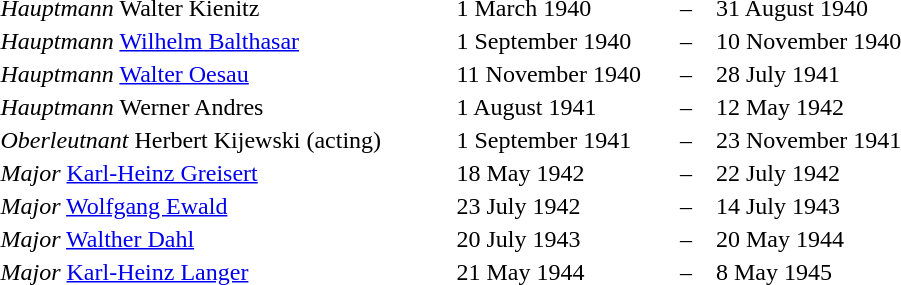<table>
<tr>
<th style="width: 300px;"></th>
<th style="width: 145px;"></th>
<th style="width: 20px;"></th>
<th style="width: 150px;"></th>
</tr>
<tr>
<td><em>Hauptmann</em> Walter Kienitz</td>
<td>1 March 1940</td>
<td>–</td>
<td>31 August 1940</td>
</tr>
<tr>
<td><em>Hauptmann</em> <a href='#'>Wilhelm Balthasar</a></td>
<td>1 September 1940</td>
<td>–</td>
<td>10 November 1940</td>
</tr>
<tr>
<td><em>Hauptmann</em> <a href='#'>Walter Oesau</a></td>
<td>11 November 1940</td>
<td>–</td>
<td>28 July 1941</td>
</tr>
<tr>
<td><em>Hauptmann</em> Werner Andres</td>
<td>1 August 1941</td>
<td>–</td>
<td>12 May 1942</td>
</tr>
<tr>
<td><em>Oberleutnant</em> Herbert Kijewski (acting)</td>
<td>1 September 1941</td>
<td>–</td>
<td>23 November 1941</td>
</tr>
<tr>
<td><em>Major</em> <a href='#'>Karl-Heinz Greisert</a></td>
<td>18 May 1942</td>
<td>–</td>
<td>22 July 1942</td>
</tr>
<tr>
<td><em>Major</em> <a href='#'>Wolfgang Ewald</a></td>
<td>23 July 1942</td>
<td>–</td>
<td>14 July 1943</td>
</tr>
<tr>
<td><em>Major</em> <a href='#'>Walther Dahl</a></td>
<td>20 July 1943</td>
<td>–</td>
<td>20 May 1944</td>
</tr>
<tr>
<td><em>Major</em> <a href='#'>Karl-Heinz Langer</a></td>
<td>21 May 1944</td>
<td>–</td>
<td>8 May 1945</td>
</tr>
</table>
